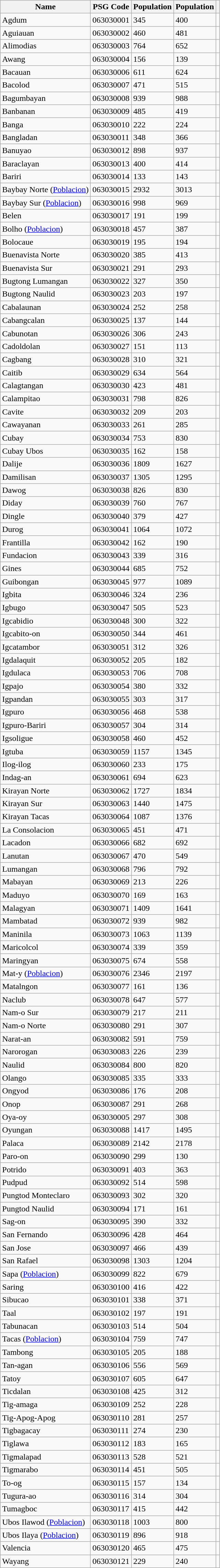<table class="wikitable sortable">
<tr>
<th>Name</th>
<th>PSG Code</th>
<th>Population </th>
<th scope="col" style="border-style:solid solid solid solid;">Population </th>
<th scope="col" style="border-bottom:none;"></th>
</tr>
<tr>
<td>Agdum</td>
<td>063030001</td>
<td>345</td>
<td>400</td>
<td></td>
</tr>
<tr>
<td>Aguiauan</td>
<td>063030002</td>
<td>460</td>
<td>481</td>
<td></td>
</tr>
<tr>
<td>Alimodias</td>
<td>063030003</td>
<td>764</td>
<td>652</td>
<td></td>
</tr>
<tr>
<td>Awang</td>
<td>063030004</td>
<td>156</td>
<td>139</td>
<td></td>
</tr>
<tr>
<td>Bacauan</td>
<td>063030006</td>
<td>611</td>
<td>624</td>
<td></td>
</tr>
<tr>
<td>Bacolod</td>
<td>063030007</td>
<td>471</td>
<td>515</td>
<td></td>
</tr>
<tr>
<td>Bagumbayan</td>
<td>063030008</td>
<td>939</td>
<td>988</td>
<td></td>
</tr>
<tr>
<td>Banbanan</td>
<td>063030009</td>
<td>485</td>
<td>419</td>
<td></td>
</tr>
<tr>
<td>Banga</td>
<td>063030010</td>
<td>222</td>
<td>224</td>
<td></td>
</tr>
<tr>
<td>Bangladan</td>
<td>063030011</td>
<td>348</td>
<td>366</td>
<td></td>
</tr>
<tr>
<td>Banuyao</td>
<td>063030012</td>
<td>898</td>
<td>937</td>
<td></td>
</tr>
<tr>
<td>Baraclayan</td>
<td>063030013</td>
<td>400</td>
<td>414</td>
<td></td>
</tr>
<tr>
<td>Bariri</td>
<td>063030014</td>
<td>133</td>
<td>143</td>
<td></td>
</tr>
<tr>
<td>Baybay Norte (<a href='#'>Poblacion</a>)</td>
<td>063030015</td>
<td>2932</td>
<td>3013</td>
<td></td>
</tr>
<tr>
<td>Baybay Sur (<a href='#'>Poblacion</a>)</td>
<td>063030016</td>
<td>998</td>
<td>969</td>
<td></td>
</tr>
<tr>
<td>Belen</td>
<td>063030017</td>
<td>191</td>
<td>199</td>
<td></td>
</tr>
<tr>
<td>Bolho (<a href='#'>Poblacion</a>)</td>
<td>063030018</td>
<td>457</td>
<td>387</td>
<td></td>
</tr>
<tr>
<td>Bolocaue</td>
<td>063030019</td>
<td>195</td>
<td>194</td>
<td></td>
</tr>
<tr>
<td>Buenavista Norte</td>
<td>063030020</td>
<td>385</td>
<td>413</td>
<td></td>
</tr>
<tr>
<td>Buenavista Sur</td>
<td>063030021</td>
<td>291</td>
<td>293</td>
<td></td>
</tr>
<tr>
<td>Bugtong Lumangan</td>
<td>063030022</td>
<td>327</td>
<td>350</td>
<td></td>
</tr>
<tr>
<td>Bugtong Naulid</td>
<td>063030023</td>
<td>203</td>
<td>197</td>
<td></td>
</tr>
<tr>
<td>Cabalaunan</td>
<td>063030024</td>
<td>252</td>
<td>258</td>
<td></td>
</tr>
<tr>
<td>Cabangcalan</td>
<td>063030025</td>
<td>137</td>
<td>144</td>
<td></td>
</tr>
<tr>
<td>Cabunotan</td>
<td>063030026</td>
<td>306</td>
<td>243</td>
<td></td>
</tr>
<tr>
<td>Cadoldolan</td>
<td>063030027</td>
<td>151</td>
<td>113</td>
<td></td>
</tr>
<tr>
<td>Cagbang</td>
<td>063030028</td>
<td>310</td>
<td>321</td>
<td></td>
</tr>
<tr>
<td>Caitib</td>
<td>063030029</td>
<td>634</td>
<td>564</td>
<td></td>
</tr>
<tr>
<td>Calagtangan</td>
<td>063030030</td>
<td>423</td>
<td>481</td>
<td></td>
</tr>
<tr>
<td>Calampitao</td>
<td>063030031</td>
<td>798</td>
<td>826</td>
<td></td>
</tr>
<tr>
<td>Cavite</td>
<td>063030032</td>
<td>209</td>
<td>203</td>
<td></td>
</tr>
<tr>
<td>Cawayanan</td>
<td>063030033</td>
<td>261</td>
<td>285</td>
<td></td>
</tr>
<tr>
<td>Cubay</td>
<td>063030034</td>
<td>753</td>
<td>830</td>
<td></td>
</tr>
<tr>
<td>Cubay Ubos</td>
<td>063030035</td>
<td>162</td>
<td>158</td>
<td></td>
</tr>
<tr>
<td>Dalije</td>
<td>063030036</td>
<td>1809</td>
<td>1627</td>
<td></td>
</tr>
<tr>
<td>Damilisan</td>
<td>063030037</td>
<td>1305</td>
<td>1295</td>
<td></td>
</tr>
<tr>
<td>Dawog</td>
<td>063030038</td>
<td>826</td>
<td>830</td>
<td></td>
</tr>
<tr>
<td>Diday</td>
<td>063030039</td>
<td>760</td>
<td>767</td>
<td></td>
</tr>
<tr>
<td>Dingle</td>
<td>063030040</td>
<td>379</td>
<td>427</td>
<td></td>
</tr>
<tr>
<td>Durog</td>
<td>063030041</td>
<td>1064</td>
<td>1072</td>
<td></td>
</tr>
<tr>
<td>Frantilla</td>
<td>063030042</td>
<td>162</td>
<td>190</td>
<td></td>
</tr>
<tr>
<td>Fundacion</td>
<td>063030043</td>
<td>339</td>
<td>316</td>
<td></td>
</tr>
<tr>
<td>Gines</td>
<td>063030044</td>
<td>685</td>
<td>752</td>
<td></td>
</tr>
<tr>
<td>Guibongan</td>
<td>063030045</td>
<td>977</td>
<td>1089</td>
<td></td>
</tr>
<tr>
<td>Igbita</td>
<td>063030046</td>
<td>324</td>
<td>236</td>
<td></td>
</tr>
<tr>
<td>Igbugo</td>
<td>063030047</td>
<td>505</td>
<td>523</td>
<td></td>
</tr>
<tr>
<td>Igcabidio</td>
<td>063030048</td>
<td>300</td>
<td>322</td>
<td></td>
</tr>
<tr>
<td>Igcabito-on</td>
<td>063030050</td>
<td>344</td>
<td>461</td>
<td></td>
</tr>
<tr>
<td>Igcatambor</td>
<td>063030051</td>
<td>312</td>
<td>326</td>
<td></td>
</tr>
<tr>
<td>Igdalaquit</td>
<td>063030052</td>
<td>205</td>
<td>182</td>
<td></td>
</tr>
<tr>
<td>Igdulaca</td>
<td>063030053</td>
<td>706</td>
<td>708</td>
<td></td>
</tr>
<tr>
<td>Igpajo</td>
<td>063030054</td>
<td>380</td>
<td>332</td>
<td></td>
</tr>
<tr>
<td>Igpandan</td>
<td>063030055</td>
<td>303</td>
<td>317</td>
<td></td>
</tr>
<tr>
<td>Igpuro</td>
<td>063030056</td>
<td>468</td>
<td>538</td>
<td></td>
</tr>
<tr>
<td>Igpuro-Bariri</td>
<td>063030057</td>
<td>304</td>
<td>314</td>
<td></td>
</tr>
<tr>
<td>Igsoligue</td>
<td>063030058</td>
<td>460</td>
<td>452</td>
<td></td>
</tr>
<tr>
<td>Igtuba</td>
<td>063030059</td>
<td>1157</td>
<td>1345</td>
<td></td>
</tr>
<tr>
<td>Ilog-ilog</td>
<td>063030060</td>
<td>233</td>
<td>175</td>
<td></td>
</tr>
<tr>
<td>Indag-an</td>
<td>063030061</td>
<td>694</td>
<td>623</td>
<td></td>
</tr>
<tr>
<td>Kirayan Norte</td>
<td>063030062</td>
<td>1727</td>
<td>1834</td>
<td></td>
</tr>
<tr>
<td>Kirayan Sur</td>
<td>063030063</td>
<td>1440</td>
<td>1475</td>
<td></td>
</tr>
<tr>
<td>Kirayan Tacas</td>
<td>063030064</td>
<td>1087</td>
<td>1376</td>
<td></td>
</tr>
<tr>
<td>La Consolacion</td>
<td>063030065</td>
<td>451</td>
<td>471</td>
<td></td>
</tr>
<tr>
<td>Lacadon</td>
<td>063030066</td>
<td>682</td>
<td>692</td>
<td></td>
</tr>
<tr>
<td>Lanutan</td>
<td>063030067</td>
<td>470</td>
<td>549</td>
<td></td>
</tr>
<tr>
<td>Lumangan</td>
<td>063030068</td>
<td>796</td>
<td>792</td>
<td></td>
</tr>
<tr>
<td>Mabayan</td>
<td>063030069</td>
<td>213</td>
<td>226</td>
<td></td>
</tr>
<tr>
<td>Maduyo</td>
<td>063030070</td>
<td>169</td>
<td>163</td>
<td></td>
</tr>
<tr>
<td>Malagyan</td>
<td>063030071</td>
<td>1409</td>
<td>1641</td>
<td></td>
</tr>
<tr>
<td>Mambatad</td>
<td>063030072</td>
<td>939</td>
<td>982</td>
<td></td>
</tr>
<tr>
<td>Maninila</td>
<td>063030073</td>
<td>1063</td>
<td>1139</td>
<td></td>
</tr>
<tr>
<td>Maricolcol</td>
<td>063030074</td>
<td>339</td>
<td>359</td>
<td></td>
</tr>
<tr>
<td>Maringyan</td>
<td>063030075</td>
<td>674</td>
<td>558</td>
<td></td>
</tr>
<tr>
<td>Mat-y (<a href='#'>Poblacion</a>)</td>
<td>063030076</td>
<td>2346</td>
<td>2197</td>
<td></td>
</tr>
<tr>
<td>Matalngon</td>
<td>063030077</td>
<td>161</td>
<td>136</td>
<td></td>
</tr>
<tr>
<td>Naclub</td>
<td>063030078</td>
<td>647</td>
<td>577</td>
<td></td>
</tr>
<tr>
<td>Nam-o Sur</td>
<td>063030079</td>
<td>217</td>
<td>211</td>
<td></td>
</tr>
<tr>
<td>Nam-o Norte</td>
<td>063030080</td>
<td>291</td>
<td>307</td>
<td></td>
</tr>
<tr>
<td>Narat-an</td>
<td>063030082</td>
<td>591</td>
<td>759</td>
<td></td>
</tr>
<tr>
<td>Narorogan</td>
<td>063030083</td>
<td>226</td>
<td>239</td>
<td></td>
</tr>
<tr>
<td>Naulid</td>
<td>063030084</td>
<td>800</td>
<td>820</td>
<td></td>
</tr>
<tr>
<td>Olango</td>
<td>063030085</td>
<td>335</td>
<td>333</td>
<td></td>
</tr>
<tr>
<td>Ongyod</td>
<td>063030086</td>
<td>176</td>
<td>208</td>
<td></td>
</tr>
<tr>
<td>Onop</td>
<td>063030087</td>
<td>291</td>
<td>268</td>
<td></td>
</tr>
<tr>
<td>Oya-oy</td>
<td>063030005</td>
<td>297</td>
<td>308</td>
<td></td>
</tr>
<tr>
<td>Oyungan</td>
<td>063030088</td>
<td>1417</td>
<td>1495</td>
<td></td>
</tr>
<tr>
<td>Palaca</td>
<td>063030089</td>
<td>2142</td>
<td>2178</td>
<td></td>
</tr>
<tr>
<td>Paro-on</td>
<td>063030090</td>
<td>299</td>
<td>130</td>
<td></td>
</tr>
<tr>
<td>Potrido</td>
<td>063030091</td>
<td>403</td>
<td>363</td>
<td></td>
</tr>
<tr>
<td>Pudpud</td>
<td>063030092</td>
<td>514</td>
<td>598</td>
<td></td>
</tr>
<tr>
<td>Pungtod Monteclaro</td>
<td>063030093</td>
<td>302</td>
<td>320</td>
<td></td>
</tr>
<tr>
<td>Pungtod Naulid</td>
<td>063030094</td>
<td>171</td>
<td>161</td>
<td></td>
</tr>
<tr>
<td>Sag-on</td>
<td>063030095</td>
<td>390</td>
<td>332</td>
<td></td>
</tr>
<tr>
<td>San Fernando</td>
<td>063030096</td>
<td>428</td>
<td>464</td>
<td></td>
</tr>
<tr>
<td>San Jose</td>
<td>063030097</td>
<td>466</td>
<td>439</td>
<td></td>
</tr>
<tr>
<td>San Rafael</td>
<td>063030098</td>
<td>1303</td>
<td>1204</td>
<td></td>
</tr>
<tr>
<td>Sapa (<a href='#'>Poblacion</a>)</td>
<td>063030099</td>
<td>822</td>
<td>679</td>
<td></td>
</tr>
<tr>
<td>Saring</td>
<td>063030100</td>
<td>416</td>
<td>422</td>
<td></td>
</tr>
<tr>
<td>Sibucao</td>
<td>063030101</td>
<td>338</td>
<td>371</td>
<td></td>
</tr>
<tr>
<td>Taal</td>
<td>063030102</td>
<td>197</td>
<td>191</td>
<td></td>
</tr>
<tr>
<td>Tabunacan</td>
<td>063030103</td>
<td>514</td>
<td>504</td>
<td></td>
</tr>
<tr>
<td>Tacas (<a href='#'>Poblacion</a>)</td>
<td>063030104</td>
<td>759</td>
<td>747</td>
<td></td>
</tr>
<tr>
<td>Tambong</td>
<td>063030105</td>
<td>205</td>
<td>188</td>
<td></td>
</tr>
<tr>
<td>Tan-agan</td>
<td>063030106</td>
<td>556</td>
<td>569</td>
<td></td>
</tr>
<tr>
<td>Tatoy</td>
<td>063030107</td>
<td>605</td>
<td>647</td>
<td></td>
</tr>
<tr>
<td>Ticdalan</td>
<td>063030108</td>
<td>425</td>
<td>312</td>
<td></td>
</tr>
<tr>
<td>Tig-amaga</td>
<td>063030109</td>
<td>252</td>
<td>228</td>
<td></td>
</tr>
<tr>
<td>Tig-Apog-Apog</td>
<td>063030110</td>
<td>281</td>
<td>257</td>
<td></td>
</tr>
<tr>
<td>Tigbagacay</td>
<td>063030111</td>
<td>274</td>
<td>230</td>
<td></td>
</tr>
<tr>
<td>Tiglawa</td>
<td>063030112</td>
<td>183</td>
<td>165</td>
<td></td>
</tr>
<tr>
<td>Tigmalapad</td>
<td>063030113</td>
<td>528</td>
<td>521</td>
<td></td>
</tr>
<tr>
<td>Tigmarabo</td>
<td>063030114</td>
<td>451</td>
<td>505</td>
<td></td>
</tr>
<tr>
<td>To-og</td>
<td>063030115</td>
<td>157</td>
<td>134</td>
<td></td>
</tr>
<tr>
<td>Tugura-ao</td>
<td>063030116</td>
<td>314</td>
<td>304</td>
<td></td>
</tr>
<tr>
<td>Tumagboc</td>
<td>063030117</td>
<td>415</td>
<td>442</td>
<td></td>
</tr>
<tr>
<td>Ubos Ilawod (<a href='#'>Poblacion</a>)</td>
<td>063030118</td>
<td>1003</td>
<td>800</td>
<td></td>
</tr>
<tr>
<td>Ubos Ilaya (<a href='#'>Poblacion</a>)</td>
<td>063030119</td>
<td>896</td>
<td>918</td>
<td></td>
</tr>
<tr>
<td>Valencia</td>
<td>063030120</td>
<td>465</td>
<td>475</td>
<td></td>
</tr>
<tr>
<td>Wayang</td>
<td>063030121</td>
<td>229</td>
<td>240</td>
<td></td>
</tr>
</table>
